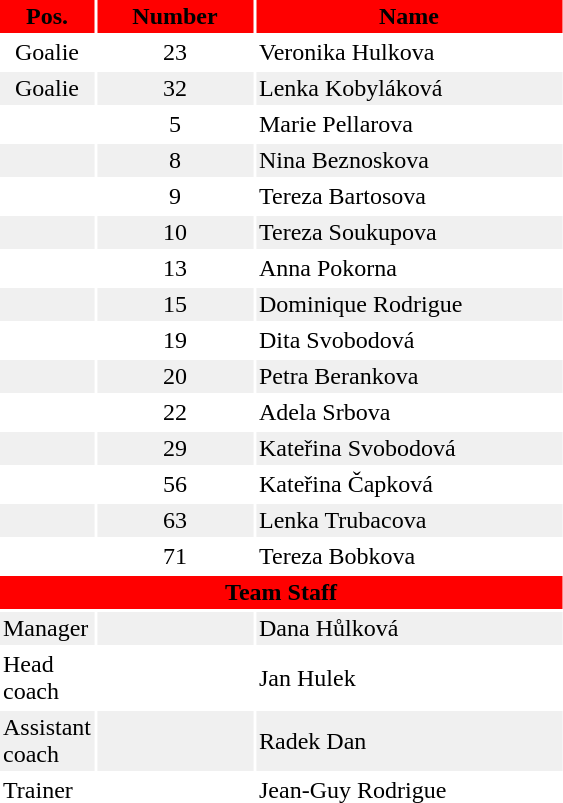<table border="0" cellspacing="2" cellpadding="2">
<tr bgcolor=red>
<th width=40>Pos.</th>
<th width=100>Number</th>
<th width=200>Name</th>
</tr>
<tr>
<td align=center>Goalie</td>
<td align=center>23</td>
<td>Veronika Hulkova</td>
</tr>
<tr bgcolor="#f0f0f0">
<td align=center>Goalie</td>
<td align=center>32</td>
<td>Lenka Kobyláková</td>
</tr>
<tr>
<td align=center></td>
<td align=center>5</td>
<td>Marie Pellarova</td>
</tr>
<tr bgcolor="#f0f0f0">
<td align=center></td>
<td align=center>8</td>
<td>Nina Beznoskova</td>
</tr>
<tr>
<td align=center></td>
<td align=center>9</td>
<td>Tereza Bartosova</td>
</tr>
<tr bgcolor="#f0f0f0">
<td align=center></td>
<td align=center>10</td>
<td>Tereza Soukupova</td>
</tr>
<tr>
<td align=center></td>
<td align=center>13</td>
<td>Anna Pokorna</td>
</tr>
<tr bgcolor="#f0f0f0">
<td align=center></td>
<td align=center>15</td>
<td>Dominique Rodrigue</td>
</tr>
<tr>
<td align=center></td>
<td align=center>19</td>
<td>Dita Svobodová</td>
</tr>
<tr bgcolor="#f0f0f0">
<td align=center></td>
<td align=center>20</td>
<td>Petra Berankova</td>
</tr>
<tr>
<td align=center></td>
<td align=center>22</td>
<td>Adela Srbova</td>
</tr>
<tr bgcolor="#f0f0f0">
<td align=center></td>
<td align=center>29</td>
<td>Kateřina Svobodová</td>
</tr>
<tr>
<td align=center></td>
<td align=center>56</td>
<td>Kateřina Čapková</td>
</tr>
<tr bgcolor="#f0f0f0">
<td align=center></td>
<td align=center>63</td>
<td>Lenka Trubacova</td>
</tr>
<tr>
<td align=center></td>
<td align=center>71</td>
<td>Tereza Bobkova</td>
</tr>
<tr>
<th style=background:red colspan=3>Team Staff</th>
</tr>
<tr bgcolor="#f0f0f0">
<td>Manager</td>
<td align=center></td>
<td>Dana Hůlková</td>
</tr>
<tr>
<td>Head coach</td>
<td align=center></td>
<td>Jan Hulek</td>
</tr>
<tr bgcolor="#f0f0f0">
<td>Assistant coach</td>
<td align=center></td>
<td>Radek Dan</td>
</tr>
<tr>
<td>Trainer</td>
<td align=center></td>
<td>Jean-Guy Rodrigue</td>
</tr>
</table>
